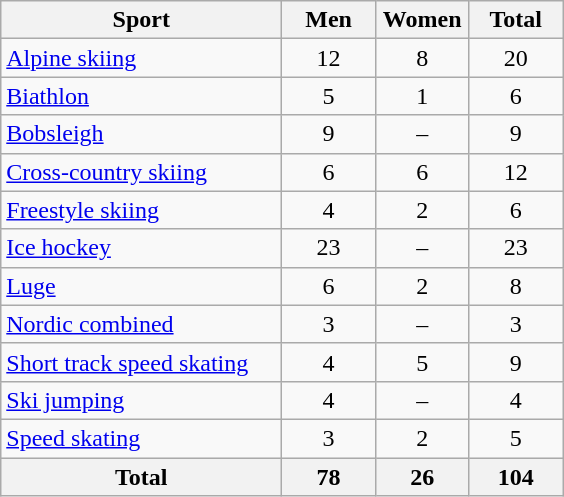<table class="wikitable sortable" style="text-align:center;">
<tr>
<th width=180>Sport</th>
<th width=55>Men</th>
<th width=55>Women</th>
<th width=55>Total</th>
</tr>
<tr>
<td align=left><a href='#'>Alpine skiing</a></td>
<td>12</td>
<td>8</td>
<td>20</td>
</tr>
<tr>
<td align=left><a href='#'>Biathlon</a></td>
<td>5</td>
<td>1</td>
<td>6</td>
</tr>
<tr>
<td align=left><a href='#'>Bobsleigh</a></td>
<td>9</td>
<td>–</td>
<td>9</td>
</tr>
<tr>
<td align=left><a href='#'>Cross-country skiing</a></td>
<td>6</td>
<td>6</td>
<td>12</td>
</tr>
<tr>
<td align=left><a href='#'>Freestyle skiing</a></td>
<td>4</td>
<td>2</td>
<td>6</td>
</tr>
<tr>
<td align=left><a href='#'>Ice hockey</a></td>
<td>23</td>
<td>–</td>
<td>23</td>
</tr>
<tr>
<td align=left><a href='#'>Luge</a></td>
<td>6</td>
<td>2</td>
<td>8</td>
</tr>
<tr>
<td align=left><a href='#'>Nordic combined</a></td>
<td>3</td>
<td>–</td>
<td>3</td>
</tr>
<tr>
<td align=left><a href='#'>Short track speed skating</a></td>
<td>4</td>
<td>5</td>
<td>9</td>
</tr>
<tr>
<td align=left><a href='#'>Ski jumping</a></td>
<td>4</td>
<td>–</td>
<td>4</td>
</tr>
<tr>
<td align=left><a href='#'>Speed skating</a></td>
<td>3</td>
<td>2</td>
<td>5</td>
</tr>
<tr>
<th>Total</th>
<th>78</th>
<th>26</th>
<th>104</th>
</tr>
</table>
